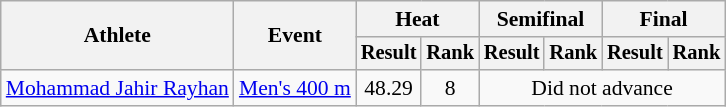<table class="wikitable" style="font-size:90%">
<tr>
<th rowspan="2">Athlete</th>
<th rowspan="2">Event</th>
<th colspan="2">Heat</th>
<th colspan="2">Semifinal</th>
<th colspan="2">Final</th>
</tr>
<tr style="font-size:95%">
<th>Result</th>
<th>Rank</th>
<th>Result</th>
<th>Rank</th>
<th>Result</th>
<th>Rank</th>
</tr>
<tr align=center>
<td align=left><a href='#'>Mohammad Jahir Rayhan</a></td>
<td align=left><a href='#'>Men's 400 m</a></td>
<td>48.29</td>
<td>8</td>
<td colspan=4>Did not advance</td>
</tr>
</table>
